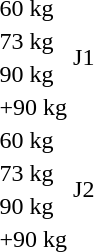<table>
<tr>
<td rowspan=2>60 kg<br></td>
<td rowspan=8>J1</td>
<td rowspan=2></td>
<td rowspan=2></td>
<td></td>
</tr>
<tr>
<td></td>
</tr>
<tr>
<td rowspan=2>73 kg<br></td>
<td rowspan=2></td>
<td rowspan=2></td>
<td></td>
</tr>
<tr>
<td></td>
</tr>
<tr>
<td rowspan=2>90 kg<br></td>
<td rowspan=2></td>
<td rowspan=2></td>
<td></td>
</tr>
<tr>
<td></td>
</tr>
<tr>
<td rowspan=2>+90 kg<br></td>
<td rowspan=2></td>
<td rowspan=2></td>
<td></td>
</tr>
<tr>
<td></td>
</tr>
<tr>
<td rowspan=2>60 kg<br></td>
<td rowspan=8>J2</td>
<td rowspan=2></td>
<td rowspan=2></td>
<td></td>
</tr>
<tr>
<td></td>
</tr>
<tr>
<td rowspan=2>73 kg<br></td>
<td rowspan=2></td>
<td rowspan=2></td>
<td></td>
</tr>
<tr>
<td></td>
</tr>
<tr>
<td rowspan=2>90 kg<br></td>
<td rowspan=2></td>
<td rowspan=2></td>
<td></td>
</tr>
<tr>
<td></td>
</tr>
<tr>
<td rowspan=2>+90 kg<br></td>
<td rowspan=2></td>
<td rowspan=2></td>
<td></td>
</tr>
<tr>
<td></td>
</tr>
</table>
